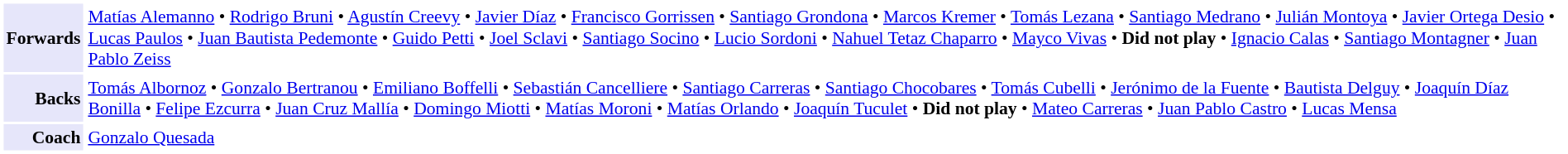<table cellpadding="2" style="border: 1px solid white; font-size:90%;">
<tr>
<td style="text-align:right;" bgcolor="lavender"><strong>Forwards</strong></td>
<td style="text-align:left;"><a href='#'>Matías Alemanno</a> • <a href='#'>Rodrigo Bruni</a> • <a href='#'>Agustín Creevy</a> • <a href='#'>Javier Díaz</a> • <a href='#'>Francisco Gorrissen</a> • <a href='#'>Santiago Grondona</a> • <a href='#'>Marcos Kremer</a> • <a href='#'>Tomás Lezana</a> • <a href='#'>Santiago Medrano</a> • <a href='#'>Julián Montoya</a> • <a href='#'>Javier Ortega Desio</a> • <a href='#'>Lucas Paulos</a> • <a href='#'>Juan Bautista Pedemonte</a> • <a href='#'>Guido Petti</a> • <a href='#'>Joel Sclavi</a> • <a href='#'>Santiago Socino</a> • <a href='#'>Lucio Sordoni</a> • <a href='#'>Nahuel Tetaz Chaparro</a> • <a href='#'>Mayco Vivas</a> • <strong>Did not play</strong> • <a href='#'>Ignacio Calas</a> • <a href='#'>Santiago Montagner</a> • <a href='#'>Juan Pablo Zeiss</a></td>
</tr>
<tr>
<td style="text-align:right;" bgcolor="lavender"><strong>Backs</strong></td>
<td style="text-align:left;"><a href='#'>Tomás Albornoz</a> • <a href='#'>Gonzalo Bertranou</a> • <a href='#'>Emiliano Boffelli</a> • <a href='#'>Sebastián Cancelliere</a> • <a href='#'>Santiago Carreras</a> • <a href='#'>Santiago Chocobares</a> • <a href='#'>Tomás Cubelli</a> • <a href='#'>Jerónimo de la Fuente</a> • <a href='#'>Bautista Delguy</a> • <a href='#'>Joaquín Díaz Bonilla</a> • <a href='#'>Felipe Ezcurra</a> • <a href='#'>Juan Cruz Mallía</a> • <a href='#'>Domingo Miotti</a> • <a href='#'>Matías Moroni</a> • <a href='#'>Matías Orlando</a> • <a href='#'>Joaquín Tuculet</a> • <strong>Did not play</strong> • <a href='#'>Mateo Carreras</a> • <a href='#'>Juan Pablo Castro</a> • <a href='#'>Lucas Mensa</a></td>
</tr>
<tr>
<td style="text-align:right;" bgcolor="lavender"><strong>Coach</strong></td>
<td style="text-align:left;"><a href='#'>Gonzalo Quesada</a></td>
</tr>
</table>
